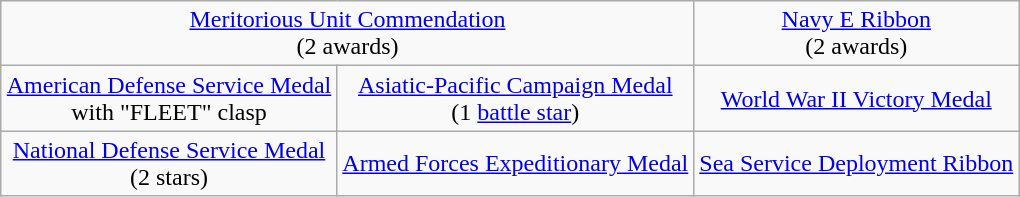<table class="wikitable" style="margin:1em auto; text-align:center;">
<tr>
<td colspan="2"><a href='#'>Meritorious Unit Commendation</a><br>(2 awards)</td>
<td colspan="2"><a href='#'>Navy E Ribbon</a><br>(2 awards)</td>
</tr>
<tr>
<td><a href='#'>American Defense Service Medal</a> <br>with "FLEET" clasp</td>
<td><a href='#'>Asiatic-Pacific Campaign Medal</a><br>(1 <a href='#'>battle star</a>)</td>
<td><a href='#'>World War II Victory Medal</a></td>
</tr>
<tr>
<td><a href='#'>National Defense Service Medal</a><br>(2 stars)</td>
<td><a href='#'>Armed Forces Expeditionary Medal</a></td>
<td><a href='#'>Sea Service Deployment Ribbon</a></td>
</tr>
</table>
